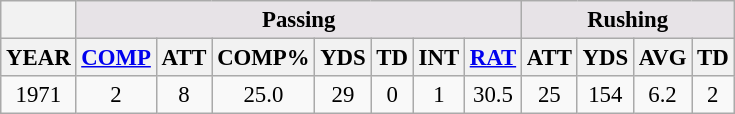<table class=wikitable style="text-align:center; font-size: 95%;">
<tr>
<th></th>
<th colspan="7" style="background:#e7e3e7;">Passing</th>
<th colspan="4" style="background:#e7e3e7;">Rushing</th>
</tr>
<tr>
<th>YEAR</th>
<th><a href='#'>COMP</a></th>
<th>ATT</th>
<th>COMP%</th>
<th>YDS</th>
<th>TD</th>
<th>INT</th>
<th><a href='#'>RAT</a></th>
<th>ATT</th>
<th>YDS</th>
<th>AVG</th>
<th>TD</th>
</tr>
<tr>
<td>1971</td>
<td>2</td>
<td>8</td>
<td>25.0</td>
<td>29</td>
<td>0</td>
<td>1</td>
<td>30.5</td>
<td>25</td>
<td>154</td>
<td>6.2</td>
<td>2</td>
</tr>
</table>
